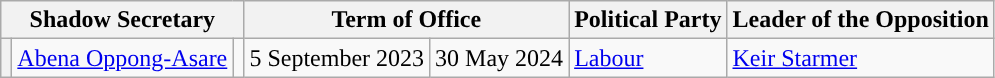<table class="wikitable">
<tr>
<th colspan="3">Shadow Secretary</th>
<th colspan="2">Term of Office</th>
<th>Political Party</th>
<th>Leader of the Opposition</th>
</tr>
<tr>
<th style="background-color: "></th>
<td><a href='#'>Abena Oppong-Asare</a> </td>
<td></td>
<td>5 September 2023</td>
<td>30 May 2024</td>
<td><a href='#'>Labour</a></td>
<td><a href='#'>Keir Starmer</a></td>
</tr>
</table>
